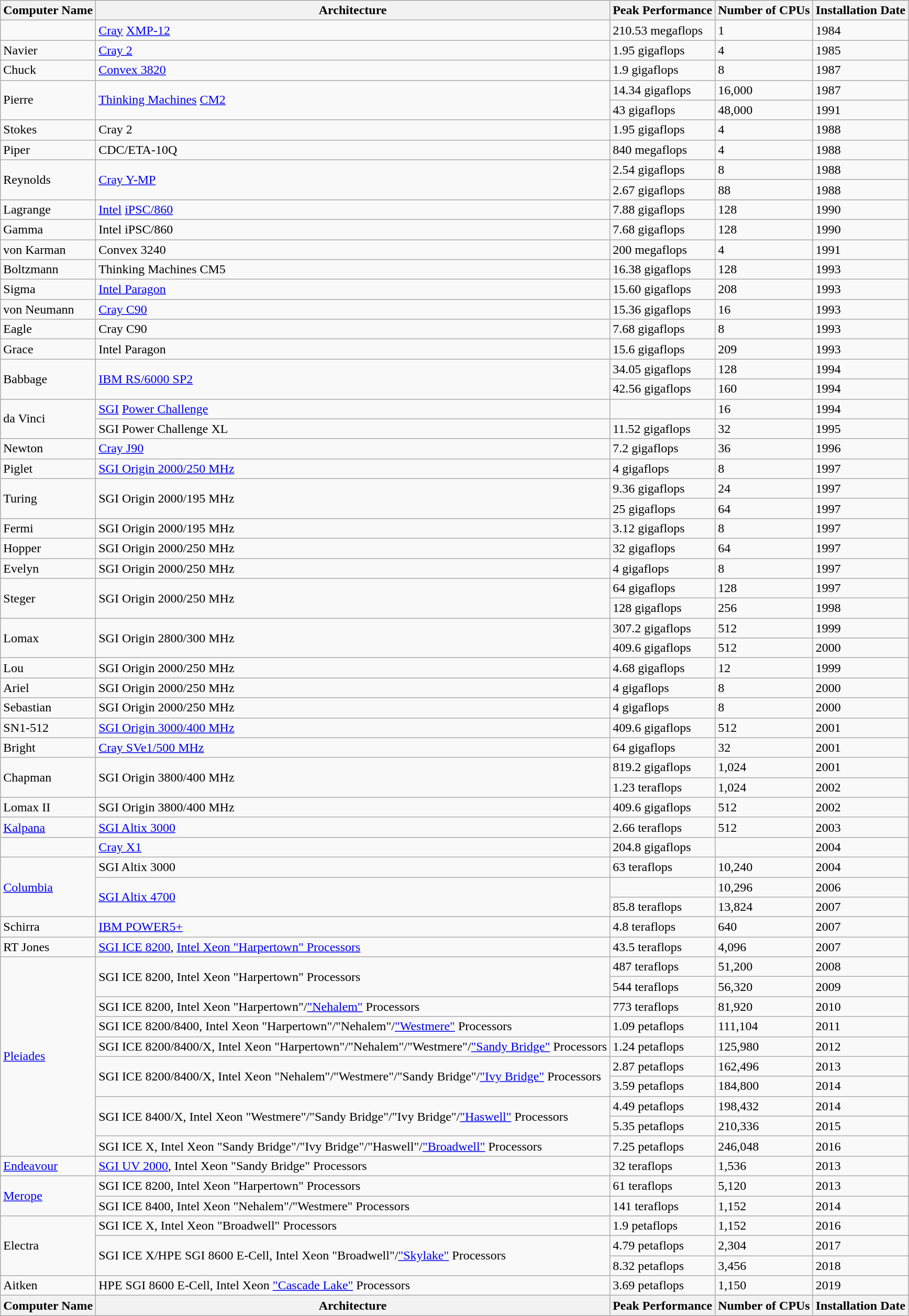<table class="wikitable sortable">
<tr>
<th>Computer Name</th>
<th>Architecture</th>
<th>Peak Performance</th>
<th>Number of CPUs</th>
<th>Installation Date</th>
</tr>
<tr>
<td></td>
<td><a href='#'>Cray</a> <a href='#'>XMP-12</a></td>
<td><span>210.53 megaflops</span></td>
<td>1</td>
<td>1984</td>
</tr>
<tr>
<td>Navier</td>
<td><a href='#'>Cray 2</a></td>
<td><span>1.95 gigaflops</span></td>
<td>4</td>
<td>1985</td>
</tr>
<tr>
<td>Chuck</td>
<td><a href='#'>Convex 3820</a></td>
<td><span>1.9 gigaflops</span></td>
<td>8</td>
<td>1987</td>
</tr>
<tr>
<td rowspan="2">Pierre</td>
<td rowspan="2"><a href='#'>Thinking Machines</a> <a href='#'>CM2</a></td>
<td><span>14.34 gigaflops</span></td>
<td>16,000</td>
<td>1987</td>
</tr>
<tr>
<td><span>43 gigaflops</span></td>
<td>48,000</td>
<td>1991</td>
</tr>
<tr>
<td>Stokes</td>
<td>Cray 2</td>
<td><span>1.95 gigaflops</span></td>
<td>4</td>
<td>1988</td>
</tr>
<tr>
<td>Piper</td>
<td>CDC/ETA-10Q</td>
<td><span>840 megaflops</span></td>
<td>4</td>
<td>1988</td>
</tr>
<tr>
<td rowspan="2">Reynolds</td>
<td rowspan="2"><a href='#'>Cray Y-MP</a></td>
<td><span>2.54 gigaflops</span></td>
<td>8</td>
<td>1988</td>
</tr>
<tr>
<td><span>2.67 gigaflops</span></td>
<td>88</td>
<td>1988</td>
</tr>
<tr>
<td>Lagrange</td>
<td><a href='#'>Intel</a> <a href='#'>iPSC/860</a></td>
<td><span>7.88 gigaflops</span></td>
<td>128</td>
<td>1990</td>
</tr>
<tr>
<td>Gamma</td>
<td>Intel iPSC/860</td>
<td><span>7.68 gigaflops</span></td>
<td>128</td>
<td>1990</td>
</tr>
<tr>
<td>von Karman</td>
<td>Convex 3240</td>
<td><span>200 megaflops</span></td>
<td>4</td>
<td>1991</td>
</tr>
<tr>
<td>Boltzmann</td>
<td>Thinking Machines CM5</td>
<td><span>16.38 gigaflops</span></td>
<td>128</td>
<td>1993</td>
</tr>
<tr>
<td>Sigma</td>
<td><a href='#'>Intel Paragon</a></td>
<td><span>15.60 gigaflops</span></td>
<td>208</td>
<td>1993</td>
</tr>
<tr>
<td>von Neumann</td>
<td><a href='#'>Cray C90</a></td>
<td><span>15.36 gigaflops</span></td>
<td>16</td>
<td>1993</td>
</tr>
<tr>
<td>Eagle</td>
<td>Cray C90</td>
<td><span>7.68 gigaflops</span></td>
<td>8</td>
<td>1993</td>
</tr>
<tr>
<td>Grace</td>
<td>Intel Paragon</td>
<td><span>15.6 gigaflops</span></td>
<td>209</td>
<td>1993</td>
</tr>
<tr>
<td rowspan="2">Babbage</td>
<td rowspan="2"><a href='#'>IBM RS/6000 SP2</a></td>
<td><span>34.05 gigaflops</span></td>
<td>128</td>
<td>1994</td>
</tr>
<tr>
<td><span>42.56 gigaflops</span></td>
<td>160</td>
<td>1994</td>
</tr>
<tr>
<td rowspan="2">da Vinci</td>
<td><a href='#'>SGI</a> <a href='#'>Power Challenge</a></td>
<td></td>
<td>16</td>
<td>1994</td>
</tr>
<tr>
<td>SGI Power Challenge XL</td>
<td><span>11.52 gigaflops</span></td>
<td>32</td>
<td>1995</td>
</tr>
<tr>
<td>Newton</td>
<td><a href='#'>Cray J90</a></td>
<td><span>7.2 gigaflops</span></td>
<td>36</td>
<td>1996</td>
</tr>
<tr>
<td>Piglet</td>
<td><a href='#'>SGI Origin 2000/250 MHz</a></td>
<td><span>4 gigaflops</span></td>
<td>8</td>
<td>1997</td>
</tr>
<tr>
<td rowspan="2">Turing</td>
<td rowspan="2">SGI Origin 2000/195 MHz</td>
<td><span>9.36 gigaflops</span></td>
<td>24</td>
<td>1997</td>
</tr>
<tr>
<td><span>25 gigaflops</span></td>
<td>64</td>
<td>1997</td>
</tr>
<tr>
<td>Fermi</td>
<td>SGI Origin 2000/195 MHz</td>
<td><span>3.12 gigaflops</span></td>
<td>8</td>
<td>1997</td>
</tr>
<tr>
<td>Hopper</td>
<td>SGI Origin 2000/250 MHz</td>
<td><span>32 gigaflops</span></td>
<td>64</td>
<td>1997</td>
</tr>
<tr>
<td>Evelyn</td>
<td>SGI Origin 2000/250 MHz</td>
<td><span>4 gigaflops</span></td>
<td>8</td>
<td>1997</td>
</tr>
<tr>
<td rowspan="2">Steger</td>
<td rowspan="2">SGI Origin 2000/250 MHz</td>
<td><span>64 gigaflops</span></td>
<td>128</td>
<td>1997</td>
</tr>
<tr>
<td><span>128 gigaflops</span></td>
<td>256</td>
<td>1998</td>
</tr>
<tr>
<td rowspan="2">Lomax</td>
<td rowspan="2">SGI Origin 2800/300 MHz</td>
<td><span>307.2 gigaflops</span></td>
<td>512</td>
<td>1999</td>
</tr>
<tr>
<td><span>409.6 gigaflops</span></td>
<td>512</td>
<td>2000</td>
</tr>
<tr>
<td>Lou</td>
<td>SGI Origin 2000/250 MHz</td>
<td><span>4.68 gigaflops</span></td>
<td>12</td>
<td>1999</td>
</tr>
<tr>
<td>Ariel</td>
<td>SGI Origin 2000/250 MHz</td>
<td><span>4 gigaflops</span></td>
<td>8</td>
<td>2000</td>
</tr>
<tr>
<td>Sebastian</td>
<td>SGI Origin 2000/250 MHz</td>
<td><span>4 gigaflops</span></td>
<td>8</td>
<td>2000</td>
</tr>
<tr>
<td>SN1-512</td>
<td><a href='#'>SGI Origin 3000/400 MHz</a></td>
<td><span>409.6 gigaflops</span></td>
<td>512</td>
<td>2001</td>
</tr>
<tr>
<td>Bright</td>
<td><a href='#'>Cray SVe1/500 MHz</a></td>
<td><span>64 gigaflops</span></td>
<td>32</td>
<td>2001</td>
</tr>
<tr>
<td rowspan="2">Chapman</td>
<td rowspan="2">SGI Origin 3800/400 MHz</td>
<td><span>819.2 gigaflops</span></td>
<td>1,024</td>
<td>2001</td>
</tr>
<tr>
<td><span>1.23 teraflops</span></td>
<td>1,024</td>
<td>2002</td>
</tr>
<tr>
<td>Lomax II</td>
<td>SGI Origin 3800/400 MHz</td>
<td><span>409.6 gigaflops</span></td>
<td>512</td>
<td>2002</td>
</tr>
<tr>
<td><a href='#'>Kalpana</a></td>
<td><a href='#'>SGI Altix 3000</a></td>
<td><span>2.66 teraflops</span></td>
<td>512</td>
<td>2003</td>
</tr>
<tr>
<td></td>
<td><a href='#'>Cray X1</a></td>
<td><span>204.8 gigaflops</span></td>
<td></td>
<td>2004</td>
</tr>
<tr>
<td rowspan="3"><a href='#'>Columbia</a></td>
<td>SGI Altix 3000</td>
<td><span>63 teraflops</span></td>
<td>10,240</td>
<td>2004</td>
</tr>
<tr>
<td rowspan="2"><a href='#'>SGI Altix 4700</a></td>
<td></td>
<td>10,296</td>
<td>2006</td>
</tr>
<tr>
<td><span>85.8 teraflops</span></td>
<td>13,824</td>
<td>2007</td>
</tr>
<tr>
<td>Schirra</td>
<td><a href='#'>IBM POWER5+</a></td>
<td><span>4.8 teraflops</span></td>
<td>640</td>
<td>2007</td>
</tr>
<tr>
<td>RT Jones</td>
<td><a href='#'>SGI ICE 8200</a>, <a href='#'>Intel Xeon "Harpertown" Processors</a></td>
<td><span>43.5 teraflops</span></td>
<td>4,096</td>
<td>2007</td>
</tr>
<tr>
<td rowspan="10"><a href='#'>Pleiades</a></td>
<td rowspan="2">SGI ICE 8200, Intel Xeon "Harpertown" Processors</td>
<td><span>487 teraflops</span></td>
<td>51,200</td>
<td>2008</td>
</tr>
<tr>
<td><span>544 teraflops</span></td>
<td>56,320</td>
<td>2009</td>
</tr>
<tr>
<td>SGI ICE 8200, Intel Xeon "Harpertown"/<a href='#'>"Nehalem"</a> Processors</td>
<td><span>773 teraflops</span></td>
<td>81,920</td>
<td>2010</td>
</tr>
<tr>
<td>SGI ICE 8200/8400, Intel Xeon "Harpertown"/"Nehalem"/<a href='#'>"Westmere"</a> Processors</td>
<td><span>1.09 petaflops</span></td>
<td>111,104</td>
<td>2011</td>
</tr>
<tr>
<td>SGI ICE 8200/8400/X, Intel Xeon "Harpertown"/"Nehalem"/"Westmere"/<a href='#'>"Sandy Bridge"</a> Processors</td>
<td><span>1.24 petaflops</span></td>
<td>125,980</td>
<td>2012</td>
</tr>
<tr>
<td rowspan="2">SGI ICE 8200/8400/X, Intel Xeon "Nehalem"/"Westmere"/"Sandy Bridge"/<a href='#'>"Ivy Bridge"</a> Processors</td>
<td><span>2.87 petaflops</span></td>
<td>162,496</td>
<td>2013</td>
</tr>
<tr>
<td><span>3.59 petaflops</span></td>
<td>184,800</td>
<td>2014</td>
</tr>
<tr>
<td rowspan="2">SGI ICE 8400/X, Intel Xeon "Westmere"/"Sandy Bridge"/"Ivy Bridge"/<a href='#'>"Haswell"</a> Processors</td>
<td><span>4.49 petaflops</span></td>
<td>198,432</td>
<td>2014</td>
</tr>
<tr>
<td><span>5.35 petaflops</span></td>
<td>210,336</td>
<td>2015</td>
</tr>
<tr>
<td>SGI ICE X, Intel Xeon "Sandy Bridge"/"Ivy Bridge"/"Haswell"/<a href='#'>"Broadwell"</a> Processors</td>
<td><span>7.25 petaflops</span></td>
<td>246,048</td>
<td>2016</td>
</tr>
<tr>
<td><a href='#'>Endeavour</a></td>
<td><a href='#'>SGI UV 2000</a>, Intel Xeon "Sandy Bridge" Processors</td>
<td><span>32 teraflops</span></td>
<td>1,536</td>
<td>2013</td>
</tr>
<tr>
<td rowspan="2"><a href='#'>Merope</a></td>
<td>SGI ICE 8200, Intel Xeon "Harpertown" Processors</td>
<td><span>61 teraflops</span></td>
<td>5,120</td>
<td>2013</td>
</tr>
<tr>
<td>SGI ICE 8400, Intel Xeon "Nehalem"/"Westmere" Processors</td>
<td><span>141 teraflops</span></td>
<td>1,152</td>
<td>2014</td>
</tr>
<tr>
<td rowspan="3">Electra</td>
<td>SGI ICE X, Intel Xeon "Broadwell" Processors</td>
<td><span>1.9 petaflops</span></td>
<td>1,152</td>
<td>2016</td>
</tr>
<tr>
<td rowspan="2">SGI ICE X/HPE SGI 8600 E-Cell, Intel Xeon "Broadwell"/<a href='#'>"Skylake"</a> Processors</td>
<td><span>4.79 petaflops</span></td>
<td>2,304</td>
<td>2017</td>
</tr>
<tr>
<td><span>8.32 petaflops</span> </td>
<td>3,456</td>
<td>2018</td>
</tr>
<tr>
<td>Aitken</td>
<td>HPE SGI 8600 E-Cell, Intel Xeon <a href='#'>"Cascade Lake"</a> Processors</td>
<td><span>3.69 petaflops</span></td>
<td>1,150</td>
<td>2019</td>
</tr>
<tr>
<th>Computer Name</th>
<th>Architecture</th>
<th>Peak Performance</th>
<th>Number of CPUs</th>
<th>Installation Date</th>
</tr>
</table>
